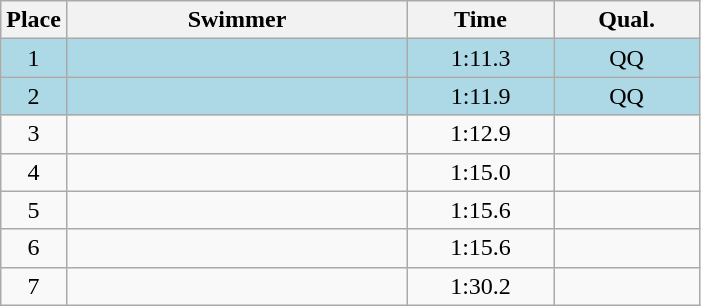<table class=wikitable style="text-align:center">
<tr>
<th>Place</th>
<th width=220>Swimmer</th>
<th width=90>Time</th>
<th width=90>Qual.</th>
</tr>
<tr bgcolor=lightblue>
<td>1</td>
<td align=left></td>
<td>1:11.3</td>
<td>QQ</td>
</tr>
<tr bgcolor=lightblue>
<td>2</td>
<td align=left></td>
<td>1:11.9</td>
<td>QQ</td>
</tr>
<tr>
<td>3</td>
<td align=left></td>
<td>1:12.9</td>
<td></td>
</tr>
<tr>
<td>4</td>
<td align=left></td>
<td>1:15.0</td>
<td></td>
</tr>
<tr>
<td>5</td>
<td align=left></td>
<td>1:15.6</td>
<td></td>
</tr>
<tr>
<td>6</td>
<td align=left></td>
<td>1:15.6</td>
<td></td>
</tr>
<tr>
<td>7</td>
<td align=left></td>
<td>1:30.2</td>
<td></td>
</tr>
</table>
